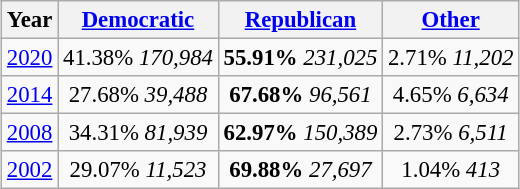<table class="wikitable" style="float:center; margin:1em; font-size:95%;">
<tr>
<th>Year</th>
<th><a href='#'>Democratic</a></th>
<th><a href='#'>Republican</a></th>
<th><a href='#'>Other</a></th>
</tr>
<tr>
<td align="center" ><a href='#'>2020</a></td>
<td align="center" >41.38% <em>170,984</em></td>
<td align="center" ><strong>55.91%</strong> <em>231,025</em></td>
<td align="center" >2.71% <em>11,202</em></td>
</tr>
<tr>
<td align="center" ><a href='#'>2014</a></td>
<td align="center" >27.68% <em>39,488</em></td>
<td align="center" ><strong>67.68%</strong> <em>96,561</em></td>
<td align="center" >4.65% <em>6,634</em></td>
</tr>
<tr>
<td align="center" ><a href='#'>2008</a></td>
<td align="center" >34.31% <em>81,939</em></td>
<td align="center" ><strong>62.97%</strong> <em>150,389</em></td>
<td align="center" >2.73% <em>6,511</em></td>
</tr>
<tr>
<td align="center" ><a href='#'>2002</a></td>
<td align="center" >29.07% <em>11,523</em></td>
<td align="center" ><strong>69.88%</strong> <em>27,697</em></td>
<td align="center" >1.04% <em>413</em></td>
</tr>
</table>
